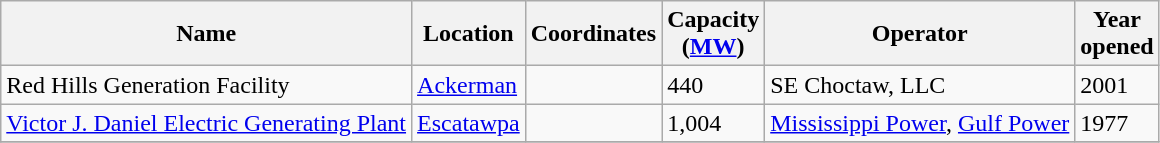<table class="wikitable">
<tr>
<th>Name</th>
<th>Location</th>
<th>Coordinates</th>
<th>Capacity<br>(<a href='#'>MW</a>)</th>
<th>Operator</th>
<th>Year<br>opened</th>
</tr>
<tr>
<td>Red Hills Generation Facility</td>
<td><a href='#'>Ackerman</a></td>
<td></td>
<td>440</td>
<td>SE Choctaw, LLC</td>
<td>2001</td>
</tr>
<tr>
<td><a href='#'>Victor J. Daniel Electric Generating Plant</a></td>
<td><a href='#'>Escatawpa</a></td>
<td></td>
<td>1,004</td>
<td><a href='#'>Mississippi Power</a>, <a href='#'>Gulf Power</a></td>
<td>1977</td>
</tr>
<tr>
</tr>
</table>
